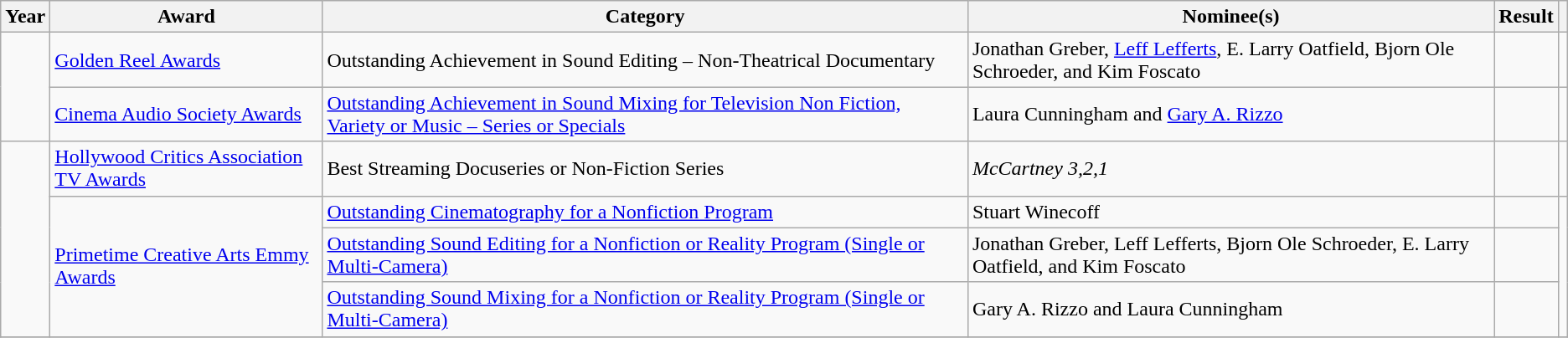<table class="wikitable sortable">
<tr>
<th>Year</th>
<th>Award</th>
<th>Category</th>
<th>Nominee(s)</th>
<th>Result</th>
<th></th>
</tr>
<tr>
<td rowspan="2"></td>
<td><a href='#'>Golden Reel Awards</a></td>
<td>Outstanding Achievement in Sound Editing – Non-Theatrical Documentary</td>
<td>Jonathan Greber, <a href='#'>Leff Lefferts</a>, E. Larry Oatfield, Bjorn Ole Schroeder, and Kim Foscato</td>
<td></td>
<td align="center"></td>
</tr>
<tr>
<td><a href='#'>Cinema Audio Society Awards</a></td>
<td><a href='#'>Outstanding Achievement in Sound Mixing for Television Non Fiction, Variety or Music – Series or Specials</a></td>
<td>Laura Cunningham and <a href='#'>Gary A. Rizzo</a> </td>
<td></td>
<td align="center"></td>
</tr>
<tr>
<td rowspan="4"></td>
<td><a href='#'>Hollywood Critics Association TV Awards</a></td>
<td>Best Streaming Docuseries or Non-Fiction Series</td>
<td><em>McCartney 3,2,1</em></td>
<td></td>
<td align="center"></td>
</tr>
<tr>
<td rowspan="3"><a href='#'>Primetime Creative Arts Emmy Awards</a></td>
<td><a href='#'>Outstanding Cinematography for a Nonfiction Program</a></td>
<td>Stuart Winecoff </td>
<td></td>
<td align="center" rowspan="3"></td>
</tr>
<tr>
<td><a href='#'>Outstanding Sound Editing for a Nonfiction or Reality Program (Single or Multi-Camera)</a></td>
<td>Jonathan Greber, Leff Lefferts, Bjorn Ole Schroeder, E. Larry Oatfield, and Kim Foscato </td>
<td></td>
</tr>
<tr>
<td><a href='#'>Outstanding Sound Mixing for a Nonfiction or Reality Program (Single or Multi-Camera)</a></td>
<td>Gary A. Rizzo and Laura Cunningham </td>
<td></td>
</tr>
<tr>
</tr>
</table>
